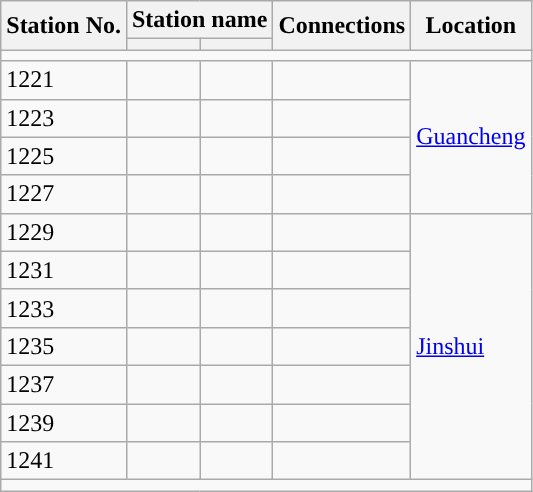<table class="wikitable">
<tr>
<th rowspan="2">Station No.</th>
<th colspan="2">Station name</th>
<th rowspan="2">Connections<br></th>
<th rowspan="2">Location</th>
</tr>
<tr>
<th></th>
<th></th>
</tr>
<tr style="background:#">
<td colspan = "7"></td>
</tr>
<tr>
<td>1221</td>
<td></td>
<td></td>
<td></td>
<td rowspan="4"><a href='#'>Guancheng</a></td>
</tr>
<tr>
<td>1223</td>
<td></td>
<td></td>
<td></td>
</tr>
<tr>
<td>1225</td>
<td></td>
<td></td>
<td></td>
</tr>
<tr>
<td>1227</td>
<td></td>
<td></td>
<td></td>
</tr>
<tr>
<td>1229</td>
<td></td>
<td></td>
<td></td>
<td rowspan="7"><a href='#'>Jinshui</a></td>
</tr>
<tr>
<td>1231</td>
<td></td>
<td></td>
<td></td>
</tr>
<tr>
<td>1233</td>
<td></td>
<td></td>
<td></td>
</tr>
<tr>
<td>1235</td>
<td></td>
<td></td>
<td></td>
</tr>
<tr>
<td>1237</td>
<td></td>
<td></td>
<td></td>
</tr>
<tr>
<td>1239</td>
<td></td>
<td></td>
<td></td>
</tr>
<tr>
<td>1241</td>
<td></td>
<td></td>
<td></td>
</tr>
<tr style="background:#">
<td colspan = "7"></td>
</tr>
</table>
